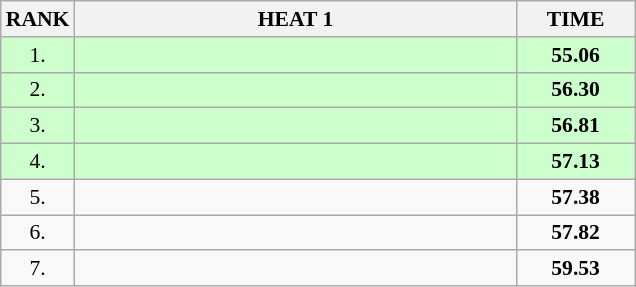<table class="wikitable" style="border-collapse: collapse; font-size: 90%;">
<tr>
<th>RANK</th>
<th style="width: 20em">HEAT 1</th>
<th style="width: 5em">TIME</th>
</tr>
<tr style="background:#ccffcc;">
<td align="center">1.</td>
<td></td>
<td align="center"><strong>55.06</strong></td>
</tr>
<tr style="background:#ccffcc;">
<td align="center">2.</td>
<td></td>
<td align="center"><strong>56.30</strong></td>
</tr>
<tr style="background:#ccffcc;">
<td align="center">3.</td>
<td></td>
<td align="center"><strong>56.81</strong></td>
</tr>
<tr style="background:#ccffcc;">
<td align="center">4.</td>
<td></td>
<td align="center"><strong>57.13</strong></td>
</tr>
<tr>
<td align="center">5.</td>
<td></td>
<td align="center"><strong>57.38</strong></td>
</tr>
<tr>
<td align="center">6.</td>
<td></td>
<td align="center"><strong>57.82</strong></td>
</tr>
<tr>
<td align="center">7.</td>
<td></td>
<td align="center"><strong>59.53</strong></td>
</tr>
</table>
